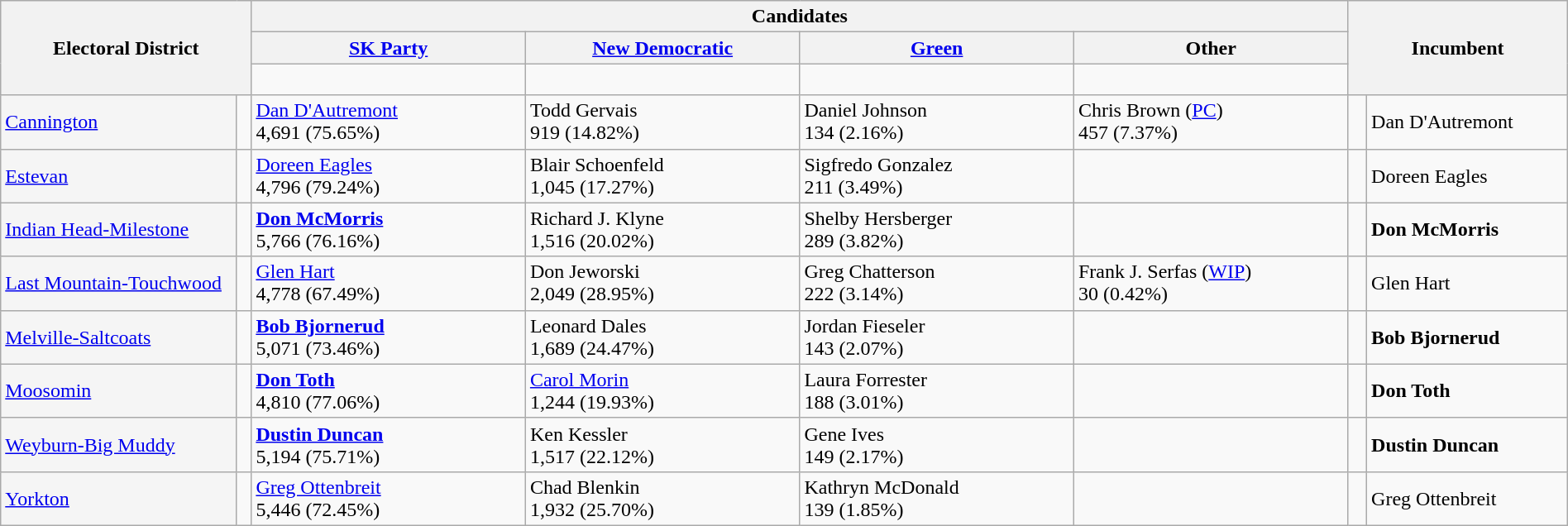<table class="wikitable" style="width:100%;">
<tr>
<th style="width:16%;" rowspan="3" colspan="2">Electoral District</th>
<th colspan=4>Candidates</th>
<th style="width:14%;" rowspan="3" colspan="2">Incumbent</th>
</tr>
<tr>
<th style="width:17.5%;"><a href='#'>SK Party</a></th>
<th style="width:17.5%;"><a href='#'>New Democratic</a></th>
<th style="width:17.5%;"><a href='#'>Green</a></th>
<th style="width:17.5%;">Other</th>
</tr>
<tr>
<td width=17.5% > </td>
<td width=17.5% > </td>
<td width=17.5% > </td>
<td width=17.5% > </td>
</tr>
<tr>
<td style="background:whitesmoke;"><a href='#'>Cannington</a></td>
<td> </td>
<td><a href='#'>Dan D'Autremont</a><br>4,691 (75.65%)</td>
<td>Todd Gervais <br>919 (14.82%)</td>
<td>Daniel Johnson <br>134 (2.16%)</td>
<td>Chris Brown (<a href='#'>PC</a>)<br>457 (7.37%)</td>
<td> </td>
<td>Dan D'Autremont</td>
</tr>
<tr>
<td style="background:whitesmoke;"><a href='#'>Estevan</a></td>
<td> </td>
<td><a href='#'>Doreen Eagles</a> <br>4,796 (79.24%)</td>
<td>Blair Schoenfeld <br>1,045 (17.27%)</td>
<td>Sigfredo Gonzalez <br>211 (3.49%)</td>
<td></td>
<td> </td>
<td>Doreen Eagles</td>
</tr>
<tr>
<td style="background:whitesmoke;"><a href='#'>Indian Head-Milestone</a></td>
<td> </td>
<td><strong><a href='#'>Don McMorris</a></strong> <br>5,766 (76.16%)</td>
<td>Richard J. Klyne <br>1,516 (20.02%)</td>
<td>Shelby Hersberger <br>289 (3.82%)</td>
<td></td>
<td> </td>
<td><strong>Don McMorris</strong></td>
</tr>
<tr>
<td style="background:whitesmoke;"><a href='#'>Last Mountain-Touchwood</a></td>
<td> </td>
<td><a href='#'>Glen Hart</a> <br>4,778 (67.49%)</td>
<td>Don Jeworski <br>2,049 (28.95%)</td>
<td>Greg Chatterson <br>222 (3.14%)</td>
<td>Frank J. Serfas (<a href='#'>WIP</a>) <br>30 (0.42%)</td>
<td> </td>
<td>Glen Hart</td>
</tr>
<tr>
<td style="background:whitesmoke;"><a href='#'>Melville-Saltcoats</a></td>
<td> </td>
<td><strong><a href='#'>Bob Bjornerud</a></strong> <br>5,071 (73.46%)</td>
<td>Leonard Dales <br>1,689 (24.47%)</td>
<td>Jordan Fieseler <br>143 (2.07%)</td>
<td></td>
<td> </td>
<td><strong>Bob Bjornerud</strong></td>
</tr>
<tr>
<td style="background:whitesmoke;"><a href='#'>Moosomin</a></td>
<td> </td>
<td><strong><a href='#'>Don Toth</a></strong> <br>4,810 (77.06%)</td>
<td><a href='#'>Carol Morin</a> <br>1,244 (19.93%)</td>
<td>Laura Forrester <br>188 (3.01%)</td>
<td></td>
<td> </td>
<td><strong>Don Toth</strong></td>
</tr>
<tr>
<td style="background:whitesmoke;"><a href='#'>Weyburn-Big Muddy</a></td>
<td> </td>
<td><strong><a href='#'>Dustin Duncan</a></strong> <br>5,194 (75.71%)</td>
<td>Ken Kessler <br>1,517 (22.12%)</td>
<td>Gene Ives <br>149 (2.17%)</td>
<td></td>
<td> </td>
<td><strong>Dustin Duncan</strong></td>
</tr>
<tr>
<td style="background:whitesmoke;"><a href='#'>Yorkton</a></td>
<td> </td>
<td><a href='#'>Greg Ottenbreit</a> <br>5,446 (72.45%)</td>
<td>Chad Blenkin <br>1,932 (25.70%)</td>
<td>Kathryn McDonald <br>139 (1.85%)</td>
<td></td>
<td> </td>
<td>Greg Ottenbreit</td>
</tr>
</table>
